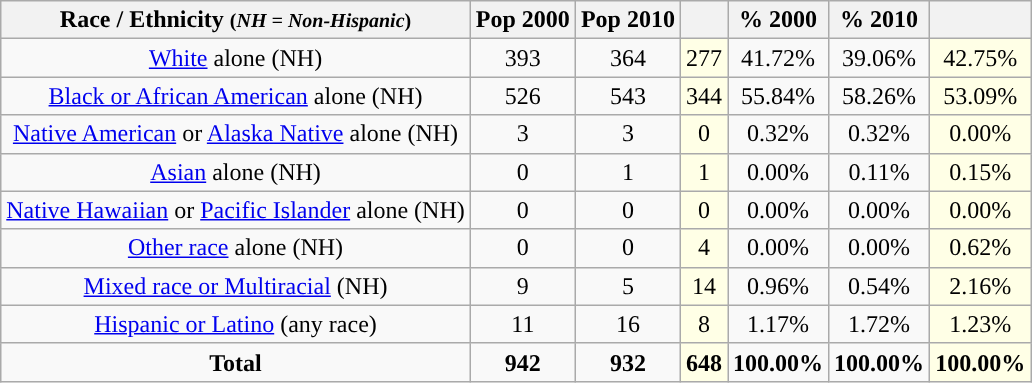<table class="wikitable" style="text-align:center;">
<tr>
<th>Race / Ethnicity <small>(<em>NH = Non-Hispanic</em>)</small></th>
<th>Pop 2000</th>
<th>Pop 2010</th>
<th></th>
<th>% 2000</th>
<th>% 2010</th>
<th></th>
</tr>
<tr>
<td><a href='#'>White</a> alone (NH)</td>
<td>393</td>
<td>364</td>
<td style='background: #ffffe6;'>277</td>
<td>41.72%</td>
<td>39.06%</td>
<td style='background: #ffffe6;'>42.75%</td>
</tr>
<tr>
<td><a href='#'>Black or African American</a> alone (NH)</td>
<td>526</td>
<td>543</td>
<td style='background: #ffffe6;'>344</td>
<td>55.84%</td>
<td>58.26%</td>
<td style='background: #ffffe6;'>53.09%</td>
</tr>
<tr>
<td><a href='#'>Native American</a> or <a href='#'>Alaska Native</a> alone (NH)</td>
<td>3</td>
<td>3</td>
<td style='background: #ffffe6;'>0</td>
<td>0.32%</td>
<td>0.32%</td>
<td style='background: #ffffe6;'>0.00%</td>
</tr>
<tr>
<td><a href='#'>Asian</a> alone (NH)</td>
<td>0</td>
<td>1</td>
<td style='background: #ffffe6;'>1</td>
<td>0.00%</td>
<td>0.11%</td>
<td style='background: #ffffe6;'>0.15%</td>
</tr>
<tr>
<td><a href='#'>Native Hawaiian</a> or <a href='#'>Pacific Islander</a> alone (NH)</td>
<td>0</td>
<td>0</td>
<td style='background: #ffffe6;'>0</td>
<td>0.00%</td>
<td>0.00%</td>
<td style='background: #ffffe6;'>0.00%</td>
</tr>
<tr>
<td><a href='#'>Other race</a> alone (NH)</td>
<td>0</td>
<td>0</td>
<td style='background: #ffffe6;'>4</td>
<td>0.00%</td>
<td>0.00%</td>
<td style='background: #ffffe6;'>0.62%</td>
</tr>
<tr>
<td><a href='#'>Mixed race or Multiracial</a> (NH)</td>
<td>9</td>
<td>5</td>
<td style='background: #ffffe6;'>14</td>
<td>0.96%</td>
<td>0.54%</td>
<td style='background: #ffffe6;'>2.16%</td>
</tr>
<tr>
<td><a href='#'>Hispanic or Latino</a> (any race)</td>
<td>11</td>
<td>16</td>
<td style='background: #ffffe6;'>8</td>
<td>1.17%</td>
<td>1.72%</td>
<td style='background: #ffffe6;'>1.23%</td>
</tr>
<tr>
<td><strong>Total</strong></td>
<td><strong>942</strong></td>
<td><strong>932</strong></td>
<td style='background: #ffffe6;'><strong>648</strong></td>
<td><strong>100.00%</strong></td>
<td><strong>100.00%</strong></td>
<td style='background: #ffffe6;'><strong>100.00%</strong></td>
</tr>
</table>
